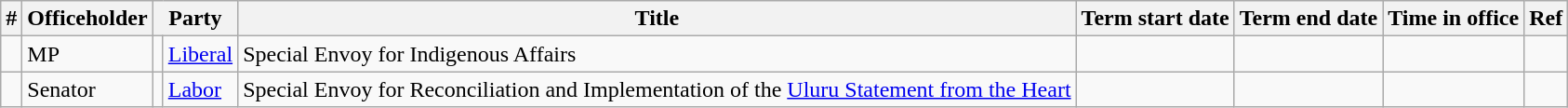<table class='wikitable sortable'>
<tr>
<th>#</th>
<th>Officeholder</th>
<th colspan="2">Party</th>
<th>Title</th>
<th>Term start date</th>
<th>Term end date</th>
<th>Time in office</th>
<th class="unsortable">Ref</th>
</tr>
<tr>
<td align=center></td>
<td> MP</td>
<td></td>
<td><a href='#'>Liberal</a></td>
<td>Special Envoy for Indigenous Affairs</td>
<td align=center></td>
<td align=center></td>
<td align=right></td>
<td></td>
</tr>
<tr>
<td align=center></td>
<td>Senator </td>
<td></td>
<td><a href='#'>Labor</a></td>
<td>Special Envoy for Reconciliation and Implementation of the <a href='#'>Uluru Statement from the Heart</a></td>
<td align=center></td>
<td align=center></td>
<td align=right></td>
<td></td>
</tr>
</table>
